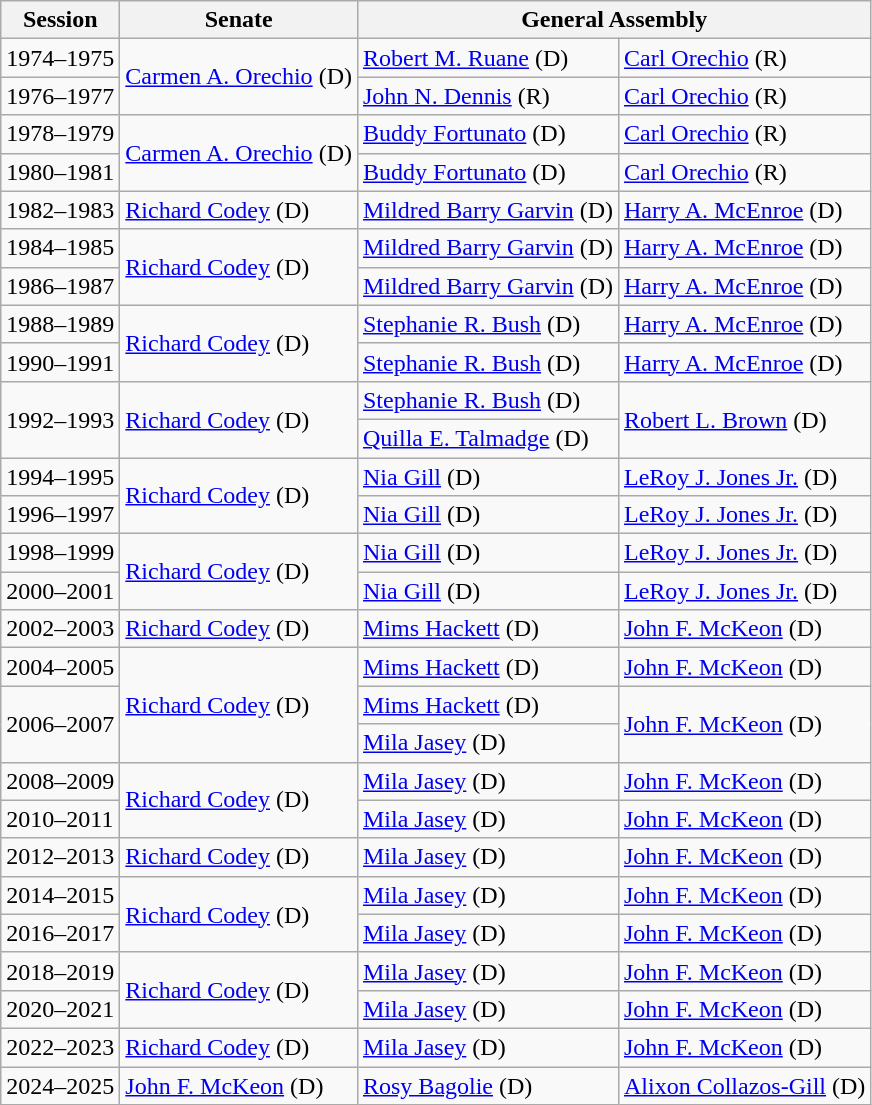<table class="wikitable">
<tr>
<th>Session</th>
<th>Senate</th>
<th colspan=2>General Assembly</th>
</tr>
<tr>
<td>1974–1975</td>
<td rowspan=2 ><a href='#'>Carmen A. Orechio</a> (D)</td>
<td><a href='#'>Robert M. Ruane</a> (D)</td>
<td><a href='#'>Carl Orechio</a> (R)</td>
</tr>
<tr>
<td>1976–1977</td>
<td><a href='#'>John N. Dennis</a> (R)</td>
<td><a href='#'>Carl Orechio</a> (R)</td>
</tr>
<tr>
<td>1978–1979</td>
<td rowspan=2 ><a href='#'>Carmen A. Orechio</a> (D)</td>
<td><a href='#'>Buddy Fortunato</a> (D)</td>
<td><a href='#'>Carl Orechio</a> (R)</td>
</tr>
<tr>
<td>1980–1981</td>
<td><a href='#'>Buddy Fortunato</a> (D)</td>
<td><a href='#'>Carl Orechio</a> (R)</td>
</tr>
<tr>
<td>1982–1983</td>
<td><a href='#'>Richard Codey</a> (D)</td>
<td><a href='#'>Mildred Barry Garvin</a> (D)</td>
<td><a href='#'>Harry A. McEnroe</a> (D)</td>
</tr>
<tr>
<td>1984–1985</td>
<td rowspan=2 ><a href='#'>Richard Codey</a> (D)</td>
<td><a href='#'>Mildred Barry Garvin</a> (D)</td>
<td><a href='#'>Harry A. McEnroe</a> (D)</td>
</tr>
<tr>
<td>1986–1987</td>
<td><a href='#'>Mildred Barry Garvin</a> (D)</td>
<td><a href='#'>Harry A. McEnroe</a> (D)</td>
</tr>
<tr>
<td>1988–1989</td>
<td rowspan=2 ><a href='#'>Richard Codey</a> (D)</td>
<td><a href='#'>Stephanie R. Bush</a> (D)</td>
<td><a href='#'>Harry A. McEnroe</a> (D)</td>
</tr>
<tr>
<td>1990–1991</td>
<td><a href='#'>Stephanie R. Bush</a> (D)</td>
<td><a href='#'>Harry A. McEnroe</a> (D)</td>
</tr>
<tr>
<td rowspan=2>1992–1993</td>
<td rowspan=2 ><a href='#'>Richard Codey</a> (D)</td>
<td><a href='#'>Stephanie R. Bush</a> (D)</td>
<td rowspan=2 ><a href='#'>Robert L. Brown</a> (D)</td>
</tr>
<tr>
<td><a href='#'>Quilla E. Talmadge</a> (D)</td>
</tr>
<tr>
<td>1994–1995</td>
<td rowspan=2 ><a href='#'>Richard Codey</a> (D)</td>
<td><a href='#'>Nia Gill</a> (D)</td>
<td><a href='#'>LeRoy J. Jones Jr.</a> (D)</td>
</tr>
<tr>
<td>1996–1997</td>
<td><a href='#'>Nia Gill</a> (D)</td>
<td><a href='#'>LeRoy J. Jones Jr.</a> (D)</td>
</tr>
<tr>
<td>1998–1999</td>
<td rowspan=2 ><a href='#'>Richard Codey</a> (D)</td>
<td><a href='#'>Nia Gill</a> (D)</td>
<td><a href='#'>LeRoy J. Jones Jr.</a> (D)</td>
</tr>
<tr>
<td>2000–2001</td>
<td><a href='#'>Nia Gill</a> (D)</td>
<td><a href='#'>LeRoy J. Jones Jr.</a> (D)</td>
</tr>
<tr>
<td>2002–2003</td>
<td><a href='#'>Richard Codey</a> (D)</td>
<td><a href='#'>Mims Hackett</a> (D)</td>
<td><a href='#'>John F. McKeon</a> (D)</td>
</tr>
<tr>
<td>2004–2005</td>
<td rowspan=3 ><a href='#'>Richard Codey</a> (D)</td>
<td><a href='#'>Mims Hackett</a> (D)</td>
<td><a href='#'>John F. McKeon</a> (D)</td>
</tr>
<tr>
<td rowspan=2>2006–2007</td>
<td><a href='#'>Mims Hackett</a> (D)</td>
<td rowspan=2 ><a href='#'>John F. McKeon</a> (D)</td>
</tr>
<tr>
<td><a href='#'>Mila Jasey</a> (D)</td>
</tr>
<tr>
<td>2008–2009</td>
<td rowspan=2 ><a href='#'>Richard Codey</a> (D)</td>
<td><a href='#'>Mila Jasey</a> (D)</td>
<td><a href='#'>John F. McKeon</a> (D)</td>
</tr>
<tr>
<td>2010–2011</td>
<td><a href='#'>Mila Jasey</a> (D)</td>
<td><a href='#'>John F. McKeon</a> (D)</td>
</tr>
<tr>
<td>2012–2013</td>
<td><a href='#'>Richard Codey</a> (D)</td>
<td><a href='#'>Mila Jasey</a> (D)</td>
<td><a href='#'>John F. McKeon</a> (D)</td>
</tr>
<tr>
<td>2014–2015</td>
<td rowspan=2 ><a href='#'>Richard Codey</a> (D)</td>
<td><a href='#'>Mila Jasey</a> (D)</td>
<td><a href='#'>John F. McKeon</a> (D)</td>
</tr>
<tr>
<td>2016–2017</td>
<td><a href='#'>Mila Jasey</a> (D)</td>
<td><a href='#'>John F. McKeon</a> (D)</td>
</tr>
<tr>
<td>2018–2019</td>
<td rowspan=2 ><a href='#'>Richard Codey</a> (D)</td>
<td><a href='#'>Mila Jasey</a> (D)</td>
<td><a href='#'>John F. McKeon</a> (D)</td>
</tr>
<tr>
<td>2020–2021</td>
<td><a href='#'>Mila Jasey</a> (D)</td>
<td><a href='#'>John F. McKeon</a> (D)</td>
</tr>
<tr>
<td>2022–2023</td>
<td><a href='#'>Richard Codey</a> (D)</td>
<td><a href='#'>Mila Jasey</a> (D)</td>
<td><a href='#'>John F. McKeon</a> (D)</td>
</tr>
<tr>
<td>2024–2025</td>
<td><a href='#'>John F. McKeon</a> (D)</td>
<td><a href='#'>Rosy Bagolie</a> (D)</td>
<td><a href='#'>Alixon Collazos-Gill</a> (D)</td>
</tr>
</table>
